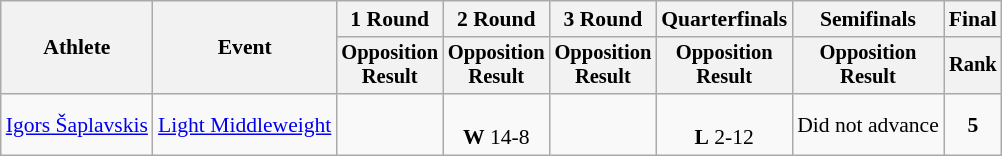<table class="wikitable" style="font-size:90%">
<tr>
<th rowspan="2">Athlete</th>
<th rowspan="2">Event</th>
<th>1 Round</th>
<th>2 Round</th>
<th>3 Round</th>
<th>Quarterfinals</th>
<th>Semifinals</th>
<th colspan=2>Final</th>
</tr>
<tr style="font-size:95%">
<th>Opposition<br>Result</th>
<th>Opposition<br>Result</th>
<th>Opposition<br>Result</th>
<th>Opposition<br>Result</th>
<th>Opposition<br>Result</th>
<th>Rank</th>
</tr>
<tr align=center>
<td align=left><a href='#'>Igors Šaplavskis</a></td>
<td align=left><a href='#'>Light Middleweight</a></td>
<td></td>
<td><br><strong>W</strong> 14-8</td>
<td></td>
<td><br><strong>L</strong> 2-12</td>
<td>Did not advance</td>
<td><strong>5</strong></td>
</tr>
</table>
